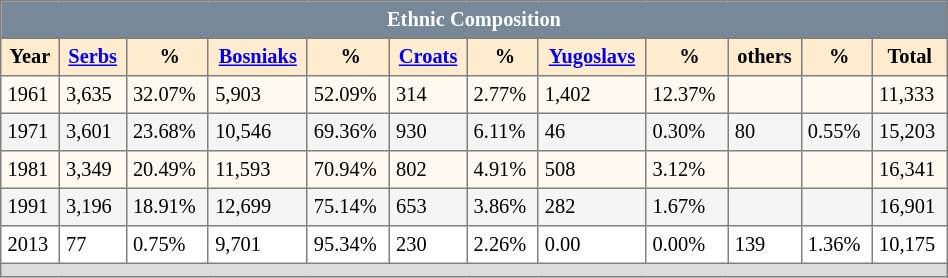<table border="2" cellspacing="0" cellpadding="4" rules="all" width="50%" style="clear:all; margin:6px 0 0em 0em; border-style: solid; border-width: 1px; border-collapse:collapse; font-size:85%; empty-cells:show">
<tr>
<td colspan="14" align=center style="background:#778899; color:white"><strong>Ethnic Composition</strong></td>
</tr>
<tr>
</tr>
<tr bgcolor="#FFEBCD">
<th>Year</th>
<th><a href='#'>Serbs</a></th>
<th> %</th>
<th><a href='#'>Bosniaks</a></th>
<th> %</th>
<th><a href='#'>Croats</a></th>
<th> %</th>
<th><a href='#'>Yugoslavs</a></th>
<th> %</th>
<th>others</th>
<th> %</th>
<th>Total</th>
</tr>
<tr bgcolor="#fffaf0">
<td>1961</td>
<td>3,635</td>
<td>32.07%</td>
<td>5,903</td>
<td>52.09%</td>
<td>314</td>
<td>2.77%</td>
<td>1,402</td>
<td>12.37%</td>
<td></td>
<td></td>
<td>11,333</td>
</tr>
<tr bgcolor="#f5f5f5">
<td>1971</td>
<td>3,601</td>
<td>23.68%</td>
<td>10,546</td>
<td>69.36%</td>
<td>930</td>
<td>6.11%</td>
<td>46</td>
<td>0.30%</td>
<td>80</td>
<td>0.55%</td>
<td>15,203</td>
</tr>
<tr bgcolor="#fffaf0">
<td>1981</td>
<td>3,349</td>
<td>20.49%</td>
<td>11,593</td>
<td>70.94%</td>
<td>802</td>
<td>4.91%</td>
<td>508</td>
<td>3.12%</td>
<td></td>
<td></td>
<td>16,341</td>
</tr>
<tr bgcolor="#f5f5f5">
<td>1991</td>
<td>3,196</td>
<td>18.91%</td>
<td>12,699</td>
<td>75.14%</td>
<td>653</td>
<td>3.86%</td>
<td>282</td>
<td>1.67%</td>
<td></td>
<td></td>
<td>16,901</td>
</tr>
<tr>
<td>2013</td>
<td>77</td>
<td>0.75%</td>
<td>9,701</td>
<td>95.34%</td>
<td>230</td>
<td>2.26%</td>
<td>0.00</td>
<td>0.00%</td>
<td>139</td>
<td>1.36%</td>
<td>10,175</td>
</tr>
<tr>
<td colspan="14" align=center style="background:#dcdcdc;"><small></small></td>
</tr>
</table>
